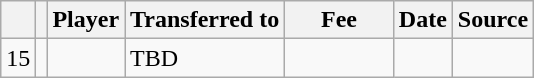<table class="wikitable plainrowheaders sortable">
<tr>
<th></th>
<th></th>
<th scope=col>Player</th>
<th>Transferred to</th>
<th !scope=col; style="width: 65px;">Fee</th>
<th scope=col>Date</th>
<th scope=col>Source</th>
</tr>
<tr>
<td align=center>15</td>
<td align=center></td>
<td></td>
<td>TBD</td>
<td></td>
<td></td>
<td></td>
</tr>
</table>
